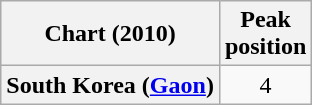<table class="wikitable plainrowheaders">
<tr>
<th>Chart (2010)</th>
<th>Peak<br>position</th>
</tr>
<tr>
<th scope="row">South Korea (<a href='#'>Gaon</a>)</th>
<td align="center">4</td>
</tr>
</table>
